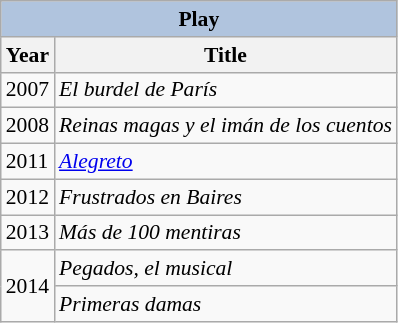<table class="wikitable" style="font-size: 90%;">
<tr>
<th colspan="4" style="background: LightSteelBlue;">Play</th>
</tr>
<tr>
<th>Year</th>
<th>Title</th>
</tr>
<tr>
<td>2007</td>
<td><em>El burdel de París</em></td>
</tr>
<tr>
<td>2008</td>
<td><em>Reinas magas y el imán de los cuentos</em></td>
</tr>
<tr>
<td>2011</td>
<td><em><a href='#'>Alegreto</a></em></td>
</tr>
<tr>
<td>2012</td>
<td><em>Frustrados en Baires</em></td>
</tr>
<tr>
<td>2013</td>
<td><em>Más de 100 mentiras</em></td>
</tr>
<tr>
<td rowspan=2>2014</td>
<td><em>Pegados, el musical</em></td>
</tr>
<tr>
<td><em>Primeras damas</em></td>
</tr>
</table>
